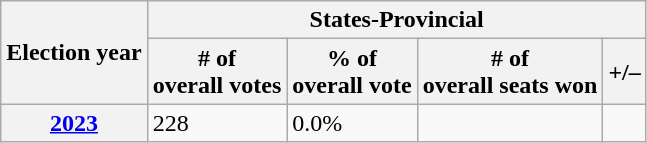<table class=wikitable>
<tr>
<th rowspan=2>Election year</th>
<th colspan=4>States-Provincial</th>
</tr>
<tr>
<th># of<br>overall votes</th>
<th>% of<br>overall vote</th>
<th># of<br>overall seats won</th>
<th>+/–</th>
</tr>
<tr>
<th><a href='#'>2023</a></th>
<td>228</td>
<td>0.0%</td>
<td></td>
<td></td>
</tr>
</table>
